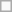<table class="wikitable">
<tr>
<td></td>
</tr>
</table>
